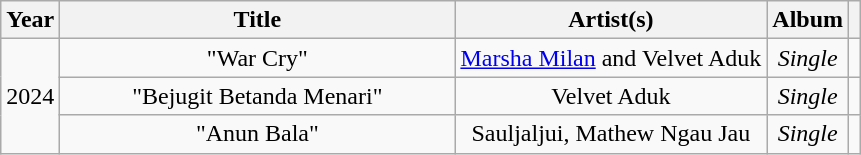<table class="wikitable plainrowheaders" style="text-align:center;">
<tr>
<th rowspan="1">Year</th>
<th rowspan="1" style="width:16em;">Title</th>
<th rowspan="1">Artist(s)</th>
<th rowspan="1">Album</th>
<th rowspan="1"></th>
</tr>
<tr>
<td rowspan="3">2024</td>
<td>"War Cry"</td>
<td><a href='#'>Marsha Milan</a> and Velvet Aduk</td>
<td><em>Single</em></td>
<td></td>
</tr>
<tr>
<td>"Bejugit Betanda Menari"</td>
<td>Velvet Aduk</td>
<td><em>Single</em></td>
<td></td>
</tr>
<tr>
<td>"Anun Bala"</td>
<td>Sauljaljui, Mathew Ngau Jau</td>
<td><em>Single</em></td>
<td></td>
</tr>
</table>
